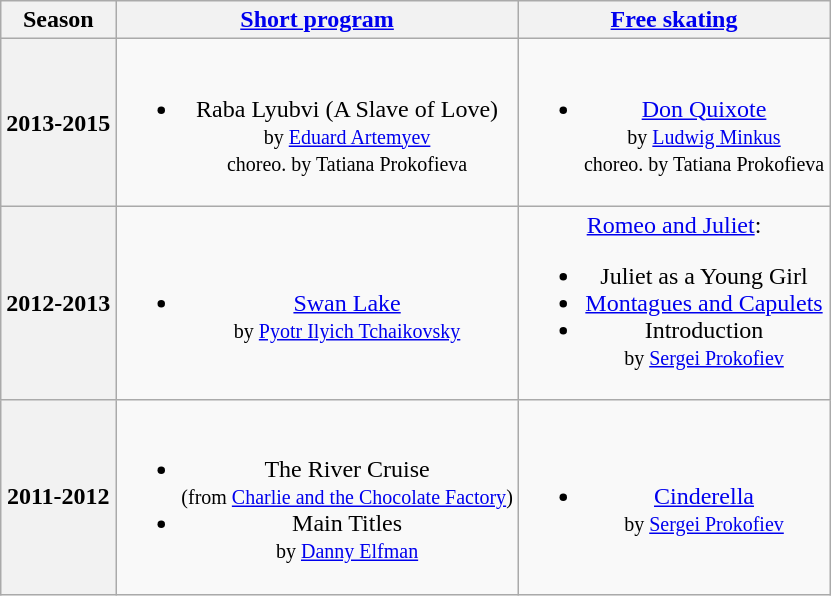<table class="wikitable" style="text-align:center">
<tr>
<th>Season</th>
<th><a href='#'>Short program</a></th>
<th><a href='#'>Free skating</a></th>
</tr>
<tr>
<th>2013-2015 <br> </th>
<td><br><ul><li>Raba Lyubvi (A Slave of Love) <br><small> by <a href='#'>Eduard Artemyev</a> <br> choreo. by Tatiana Prokofieva </small></li></ul></td>
<td><br><ul><li><a href='#'>Don Quixote</a> <br><small> by <a href='#'>Ludwig Minkus</a> <br> choreo. by Tatiana Prokofieva </small></li></ul></td>
</tr>
<tr>
<th>2012-2013</th>
<td><br><ul><li><a href='#'>Swan Lake</a> <br><small> by <a href='#'>Pyotr Ilyich Tchaikovsky</a></small></li></ul></td>
<td><a href='#'>Romeo and Juliet</a>:<br><ul><li>Juliet as a Young Girl</li><li><a href='#'>Montagues and Capulets</a></li><li>Introduction <br><small> by <a href='#'>Sergei Prokofiev</a></small></li></ul></td>
</tr>
<tr>
<th>2011-2012</th>
<td><br><ul><li>The River Cruise <br><small> (from <a href='#'>Charlie and the Chocolate Factory</a>) </small></li><li>Main Titles <br><small> by <a href='#'>Danny Elfman</a> </small></li></ul></td>
<td><br><ul><li><a href='#'>Cinderella</a> <br><small> by <a href='#'>Sergei Prokofiev</a> </small></li></ul></td>
</tr>
</table>
